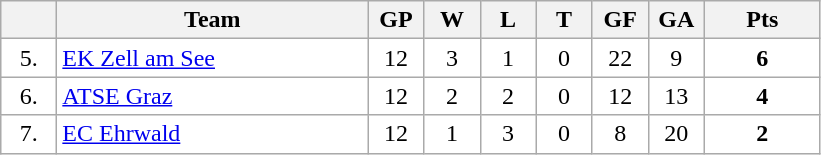<table class="wikitable">
<tr>
<th width="30"></th>
<th width="200">Team</th>
<th width="30">GP</th>
<th width="30">W</th>
<th width="30">L</th>
<th width="30">T</th>
<th width="30">GF</th>
<th width="30">GA</th>
<th width="70">Pts</th>
</tr>
<tr bgcolor="#FFFFFF" align="center">
<td>5.</td>
<td align="left"><a href='#'>EK Zell am See</a></td>
<td>12</td>
<td>3</td>
<td>1</td>
<td>0</td>
<td>22</td>
<td>9</td>
<td><strong>6</strong></td>
</tr>
<tr bgcolor="#FFFFFF" align="center">
<td>6.</td>
<td align="left"><a href='#'>ATSE Graz</a></td>
<td>12</td>
<td>2</td>
<td>2</td>
<td>0</td>
<td>12</td>
<td>13</td>
<td><strong>4</strong></td>
</tr>
<tr bgcolor="#FFFFFF" align="center">
<td>7.</td>
<td align="left"><a href='#'>EC Ehrwald</a></td>
<td>12</td>
<td>1</td>
<td>3</td>
<td>0</td>
<td>8</td>
<td>20</td>
<td><strong>2</strong></td>
</tr>
</table>
